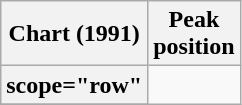<table class="wikitable plainrowheaders" style="text-align:center;">
<tr>
<th scope="col">Chart (1991)</th>
<th scope="col">Peak<br>position</th>
</tr>
<tr>
<th>scope="row"</th>
</tr>
<tr>
</tr>
</table>
